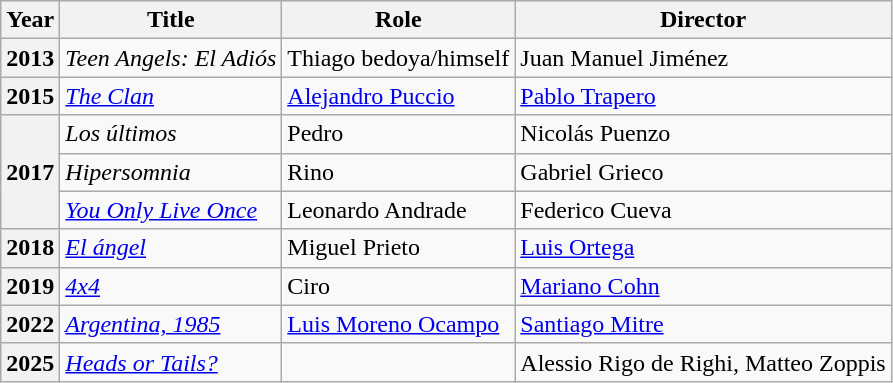<table class="wikitable plainrowheaders">
<tr>
<th scope="col">Year</th>
<th scope="col">Title</th>
<th scope="col">Role</th>
<th scope="col">Director</th>
</tr>
<tr>
<th scope="row">2013</th>
<td><em>Teen Angels: El Adiós</em></td>
<td>Thiago bedoya/himself</td>
<td>Juan Manuel Jiménez</td>
</tr>
<tr>
<th scope="row">2015</th>
<td><em><a href='#'>The Clan</a></em></td>
<td><a href='#'>Alejandro Puccio</a></td>
<td><a href='#'>Pablo Trapero</a></td>
</tr>
<tr>
<th scope="row" rowspan="3">2017</th>
<td><em>Los últimos</em></td>
<td>Pedro</td>
<td>Nicolás Puenzo</td>
</tr>
<tr>
<td><em>Hipersomnia</em></td>
<td>Rino</td>
<td>Gabriel Grieco</td>
</tr>
<tr>
<td><em><a href='#'>You Only Live Once</a></em></td>
<td>Leonardo Andrade</td>
<td>Federico Cueva</td>
</tr>
<tr>
<th scope="row">2018</th>
<td><em><a href='#'>El ángel</a></em></td>
<td>Miguel Prieto</td>
<td><a href='#'>Luis Ortega</a></td>
</tr>
<tr>
<th scope="row">2019</th>
<td><em><a href='#'>4x4</a></em></td>
<td>Ciro</td>
<td><a href='#'>Mariano Cohn</a></td>
</tr>
<tr>
<th scope="row">2022</th>
<td><em><a href='#'>Argentina, 1985</a></em></td>
<td><a href='#'>Luis Moreno Ocampo</a></td>
<td><a href='#'>Santiago Mitre</a></td>
</tr>
<tr>
<th scope="row">2025</th>
<td><em><a href='#'>Heads or Tails?</a></em></td>
<td></td>
<td>Alessio Rigo de Righi, Matteo Zoppis</td>
</tr>
</table>
